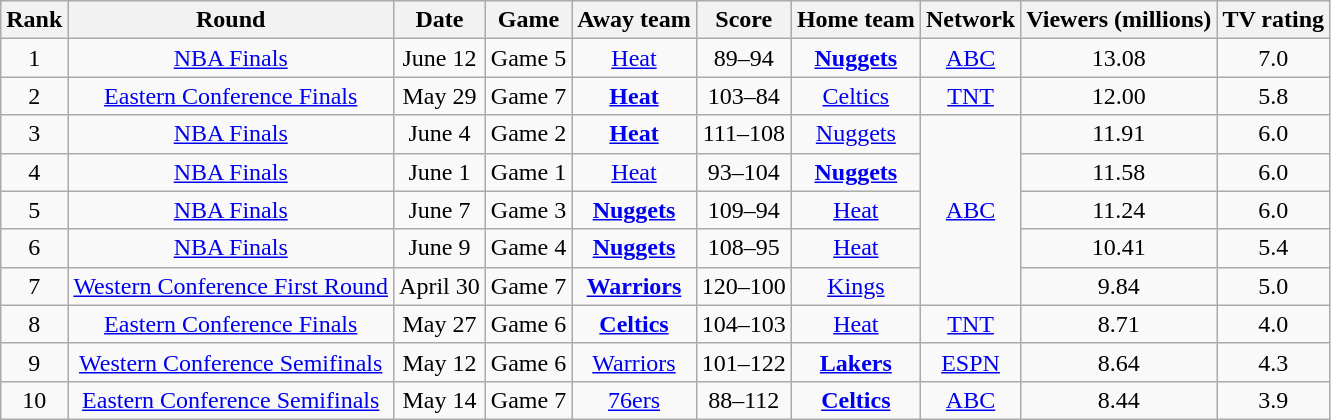<table class="wikitable sortable" style="text-align:center">
<tr>
<th>Rank</th>
<th>Round</th>
<th>Date</th>
<th>Game</th>
<th class="unsortable">Away team</th>
<th class="unsortable">Score</th>
<th class="unsortable">Home team</th>
<th>Network</th>
<th data-sort-type="number">Viewers (millions)</th>
<th data-sort-type="number">TV rating</th>
</tr>
<tr>
<td>1</td>
<td><a href='#'>NBA Finals</a></td>
<td>June 12</td>
<td>Game 5</td>
<td><a href='#'>Heat</a></td>
<td>89–94</td>
<td><strong><a href='#'>Nuggets</a></strong></td>
<td rowspan="1"><a href='#'>ABC</a></td>
<td>13.08</td>
<td>7.0</td>
</tr>
<tr>
<td>2</td>
<td><a href='#'>Eastern Conference Finals</a></td>
<td>May 29</td>
<td>Game 7</td>
<td><strong><a href='#'>Heat</a></strong></td>
<td>103–84</td>
<td><a href='#'>Celtics</a></td>
<td rowspan="1"><a href='#'>TNT</a></td>
<td>12.00</td>
<td>5.8</td>
</tr>
<tr>
<td>3</td>
<td><a href='#'>NBA Finals</a></td>
<td>June 4</td>
<td>Game 2</td>
<td><strong><a href='#'>Heat</a></strong></td>
<td>111–108</td>
<td><a href='#'>Nuggets</a></td>
<td rowspan="5"><a href='#'>ABC</a></td>
<td>11.91</td>
<td>6.0</td>
</tr>
<tr>
<td>4</td>
<td><a href='#'>NBA Finals</a></td>
<td>June 1</td>
<td>Game 1</td>
<td><a href='#'>Heat</a></td>
<td>93–104</td>
<td><strong><a href='#'>Nuggets</a></strong></td>
<td>11.58</td>
<td>6.0</td>
</tr>
<tr>
<td>5</td>
<td><a href='#'>NBA Finals</a></td>
<td>June 7</td>
<td>Game 3</td>
<td><strong><a href='#'>Nuggets</a></strong></td>
<td>109–94</td>
<td><a href='#'>Heat</a></td>
<td>11.24</td>
<td>6.0</td>
</tr>
<tr>
<td>6</td>
<td><a href='#'>NBA Finals</a></td>
<td>June 9</td>
<td>Game 4</td>
<td><strong><a href='#'>Nuggets</a></strong></td>
<td>108–95</td>
<td><a href='#'>Heat</a></td>
<td>10.41</td>
<td>5.4</td>
</tr>
<tr>
<td>7</td>
<td><a href='#'>Western Conference First Round</a></td>
<td>April 30</td>
<td>Game 7</td>
<td><strong><a href='#'>Warriors</a></strong></td>
<td>120–100</td>
<td><a href='#'>Kings</a></td>
<td>9.84</td>
<td>5.0</td>
</tr>
<tr>
<td>8</td>
<td><a href='#'>Eastern Conference Finals</a></td>
<td>May 27</td>
<td>Game 6</td>
<td><strong><a href='#'>Celtics</a></strong></td>
<td>104–103</td>
<td><a href='#'>Heat</a></td>
<td rowspan="1"><a href='#'>TNT</a></td>
<td>8.71</td>
<td>4.0</td>
</tr>
<tr>
<td>9</td>
<td><a href='#'>Western Conference Semifinals</a></td>
<td>May 12</td>
<td>Game 6</td>
<td><a href='#'>Warriors</a></td>
<td>101–122</td>
<td><strong><a href='#'>Lakers</a></strong></td>
<td rowspan="1"><a href='#'>ESPN</a></td>
<td>8.64</td>
<td>4.3</td>
</tr>
<tr>
<td>10</td>
<td><a href='#'>Eastern Conference Semifinals</a></td>
<td>May 14</td>
<td>Game 7</td>
<td><a href='#'>76ers</a></td>
<td>88–112</td>
<td><strong><a href='#'>Celtics</a></strong></td>
<td rowspan="1"><a href='#'>ABC</a></td>
<td>8.44</td>
<td>3.9</td>
</tr>
</table>
